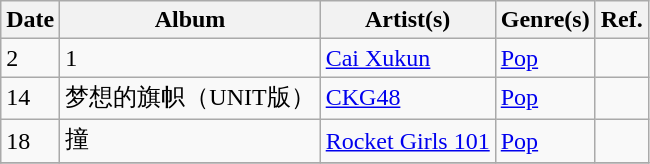<table class="wikitable">
<tr>
<th>Date</th>
<th>Album</th>
<th>Artist(s)</th>
<th>Genre(s)</th>
<th>Ref.</th>
</tr>
<tr>
<td>2</td>
<td>1</td>
<td><a href='#'>Cai Xukun</a></td>
<td><a href='#'>Pop</a></td>
<td></td>
</tr>
<tr>
<td>14</td>
<td>梦想的旗帜（UNIT版）</td>
<td><a href='#'>CKG48</a></td>
<td><a href='#'>Pop</a></td>
<td></td>
</tr>
<tr>
<td>18</td>
<td>撞</td>
<td><a href='#'>Rocket Girls 101</a></td>
<td><a href='#'>Pop</a></td>
<td></td>
</tr>
<tr>
</tr>
</table>
